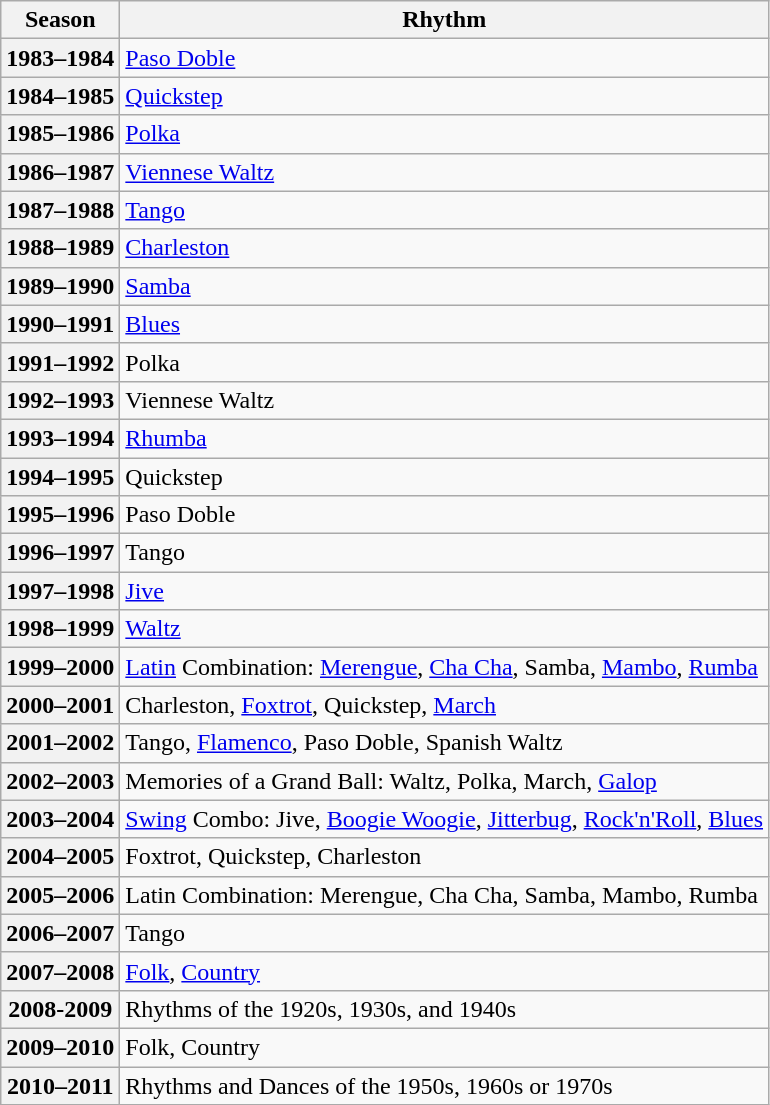<table class="wikitable">
<tr>
<th>Season</th>
<th>Rhythm</th>
</tr>
<tr>
<th>1983–1984</th>
<td><a href='#'>Paso Doble</a></td>
</tr>
<tr>
<th>1984–1985</th>
<td><a href='#'>Quickstep</a></td>
</tr>
<tr>
<th>1985–1986</th>
<td><a href='#'>Polka</a></td>
</tr>
<tr>
<th>1986–1987</th>
<td><a href='#'>Viennese Waltz</a></td>
</tr>
<tr>
<th>1987–1988</th>
<td><a href='#'>Tango</a></td>
</tr>
<tr>
<th>1988–1989</th>
<td><a href='#'>Charleston</a></td>
</tr>
<tr>
<th>1989–1990</th>
<td><a href='#'>Samba</a></td>
</tr>
<tr>
<th>1990–1991</th>
<td><a href='#'>Blues</a></td>
</tr>
<tr>
<th>1991–1992</th>
<td>Polka</td>
</tr>
<tr>
<th>1992–1993</th>
<td>Viennese Waltz</td>
</tr>
<tr>
<th>1993–1994</th>
<td><a href='#'>Rhumba</a></td>
</tr>
<tr>
<th>1994–1995</th>
<td>Quickstep</td>
</tr>
<tr>
<th>1995–1996</th>
<td>Paso Doble</td>
</tr>
<tr>
<th>1996–1997</th>
<td>Tango</td>
</tr>
<tr>
<th>1997–1998</th>
<td><a href='#'>Jive</a></td>
</tr>
<tr>
<th>1998–1999</th>
<td><a href='#'>Waltz</a></td>
</tr>
<tr>
<th>1999–2000</th>
<td><a href='#'>Latin</a> Combination: <a href='#'>Merengue</a>, <a href='#'>Cha Cha</a>, Samba, <a href='#'>Mambo</a>, <a href='#'>Rumba</a></td>
</tr>
<tr>
<th>2000–2001</th>
<td>Charleston, <a href='#'>Foxtrot</a>, Quickstep, <a href='#'>March</a></td>
</tr>
<tr>
<th>2001–2002</th>
<td>Tango, <a href='#'>Flamenco</a>, Paso Doble, Spanish Waltz</td>
</tr>
<tr>
<th>2002–2003</th>
<td>Memories of a Grand Ball: Waltz, Polka, March, <a href='#'>Galop</a></td>
</tr>
<tr>
<th>2003–2004</th>
<td><a href='#'>Swing</a> Combo: Jive, <a href='#'>Boogie Woogie</a>, <a href='#'>Jitterbug</a>, <a href='#'>Rock'n'Roll</a>, <a href='#'>Blues</a></td>
</tr>
<tr>
<th>2004–2005</th>
<td>Foxtrot, Quickstep, Charleston</td>
</tr>
<tr>
<th>2005–2006</th>
<td>Latin Combination: Merengue, Cha Cha, Samba, Mambo, Rumba</td>
</tr>
<tr>
<th>2006–2007</th>
<td>Tango</td>
</tr>
<tr>
<th>2007–2008</th>
<td><a href='#'>Folk</a>, <a href='#'>Country</a></td>
</tr>
<tr>
<th>2008-2009</th>
<td>Rhythms of the 1920s, 1930s, and 1940s</td>
</tr>
<tr>
<th>2009–2010</th>
<td>Folk, Country</td>
</tr>
<tr>
<th>2010–2011</th>
<td>Rhythms and Dances of the 1950s, 1960s or 1970s</td>
</tr>
</table>
